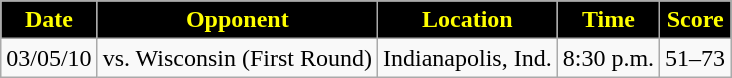<table class="wikitable" style="text-align:center">
<tr>
<th style="background:black; color:yellow;">Date</th>
<th style="background:black; color:yellow;">Opponent</th>
<th style="background:black; color:yellow;">Location</th>
<th style="background:black; color:yellow;">Time</th>
<th style="background:black; color:yellow;">Score</th>
</tr>
<tr>
<td>03/05/10</td>
<td>vs. Wisconsin (First Round)</td>
<td>Indianapolis, Ind.</td>
<td>8:30 p.m.</td>
<td>51–73</td>
</tr>
</table>
